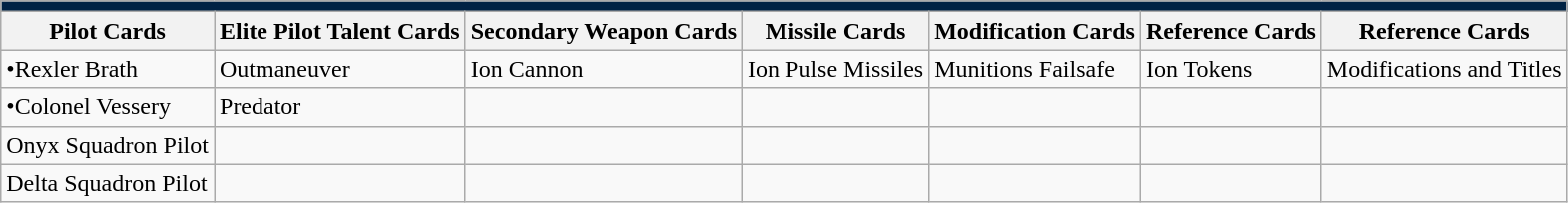<table class="wikitable sortable">
<tr style="background:#002244;">
<td colspan="9"></td>
</tr>
<tr style="background:#f0f0f0;">
<th>Pilot Cards</th>
<th>Elite Pilot Talent Cards</th>
<th>Secondary Weapon Cards</th>
<th>Missile Cards</th>
<th>Modification Cards</th>
<th>Reference Cards</th>
<th>Reference Cards</th>
</tr>
<tr>
<td>•Rexler Brath</td>
<td>Outmaneuver</td>
<td>Ion Cannon</td>
<td>Ion Pulse Missiles</td>
<td>Munitions Failsafe</td>
<td>Ion Tokens</td>
<td>Modifications and Titles</td>
</tr>
<tr>
<td>•Colonel Vessery</td>
<td>Predator</td>
<td></td>
<td></td>
<td></td>
<td></td>
<td></td>
</tr>
<tr>
<td>Onyx Squadron Pilot</td>
<td></td>
<td></td>
<td></td>
<td></td>
<td></td>
<td></td>
</tr>
<tr>
<td>Delta Squadron Pilot</td>
<td></td>
<td></td>
<td></td>
<td></td>
<td></td>
<td></td>
</tr>
</table>
